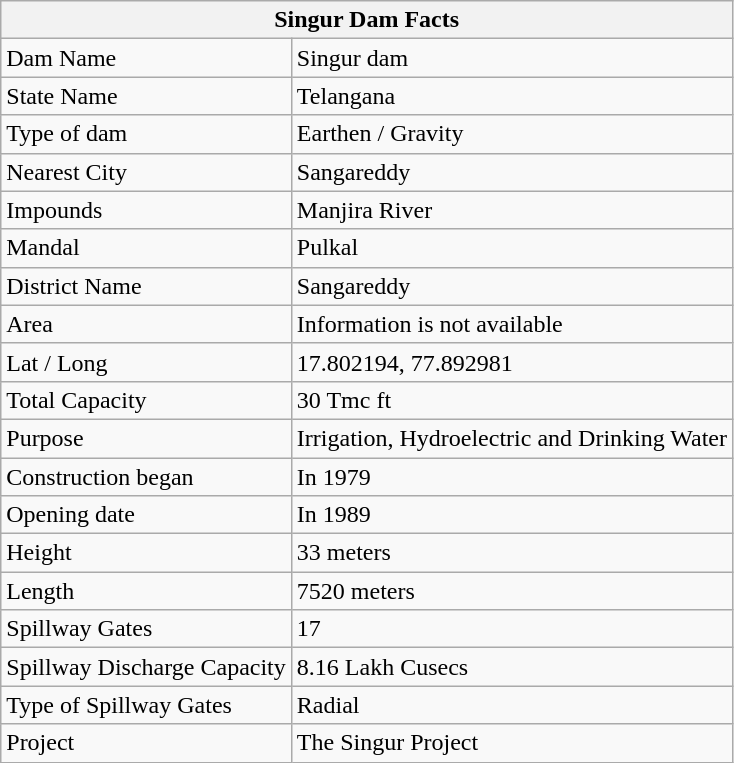<table class="wikitable">
<tr>
<th colspan="2">Singur Dam Facts</th>
</tr>
<tr>
<td>Dam Name</td>
<td>Singur dam</td>
</tr>
<tr>
<td>State Name</td>
<td>Telangana</td>
</tr>
<tr>
<td>Type of dam</td>
<td>Earthen / Gravity</td>
</tr>
<tr>
<td>Nearest City</td>
<td>Sangareddy</td>
</tr>
<tr>
<td>Impounds</td>
<td>Manjira River</td>
</tr>
<tr>
<td>Mandal</td>
<td>Pulkal</td>
</tr>
<tr>
<td>District Name</td>
<td>Sangareddy</td>
</tr>
<tr>
<td>Area</td>
<td>Information is not available</td>
</tr>
<tr>
<td>Lat / Long</td>
<td>17.802194, 77.892981</td>
</tr>
<tr>
<td>Total Capacity</td>
<td>30 Tmc ft</td>
</tr>
<tr>
<td>Purpose</td>
<td>Irrigation, Hydroelectric and Drinking Water</td>
</tr>
<tr>
<td>Construction began</td>
<td>In 1979</td>
</tr>
<tr>
<td>Opening date</td>
<td>In 1989</td>
</tr>
<tr>
<td>Height</td>
<td>33 meters</td>
</tr>
<tr>
<td>Length</td>
<td>7520 meters</td>
</tr>
<tr>
<td>Spillway Gates</td>
<td>17</td>
</tr>
<tr>
<td>Spillway Discharge Capacity</td>
<td>8.16 Lakh Cusecs</td>
</tr>
<tr>
<td>Type of Spillway Gates</td>
<td>Radial</td>
</tr>
<tr>
<td>Project</td>
<td>The Singur Project</td>
</tr>
</table>
